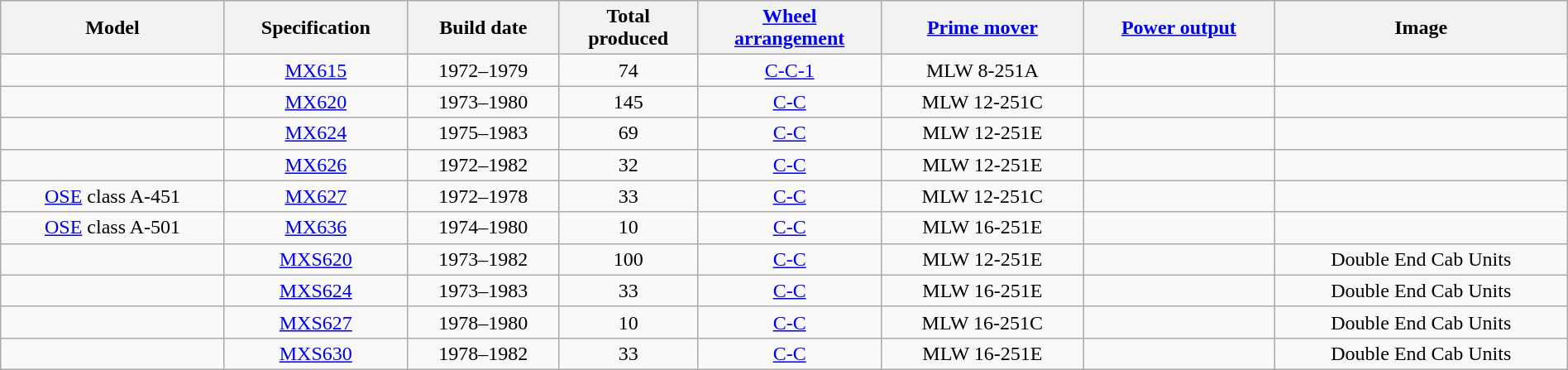<table class="wikitable sortable" style="width: 100%">
<tr>
<th>Model</th>
<th>Specification</th>
<th>Build date</th>
<th>Total<br>produced</th>
<th><a href='#'>Wheel<br>arrangement</a></th>
<th><a href='#'>Prime mover</a></th>
<th><a href='#'>Power output</a></th>
<th class="unsortable">Image</th>
</tr>
<tr style=text-align:center>
<td></td>
<td><a href='#'>MX615</a></td>
<td>1972–1979</td>
<td>74</td>
<td><a href='#'>C-C-1</a></td>
<td>MLW 8-251A</td>
<td></td>
<td></td>
</tr>
<tr style=text-align:center>
<td></td>
<td><a href='#'>MX620</a></td>
<td>1973–1980</td>
<td>145</td>
<td><a href='#'>C-C</a></td>
<td>MLW 12-251C</td>
<td></td>
<td></td>
</tr>
<tr style=text-align:center>
<td></td>
<td><a href='#'>MX624</a></td>
<td>1975–1983</td>
<td>69</td>
<td><a href='#'>C-C</a></td>
<td>MLW 12-251E</td>
<td></td>
<td></td>
</tr>
<tr style=text-align:center>
<td></td>
<td><a href='#'>MX626</a></td>
<td>1972–1982</td>
<td>32</td>
<td><a href='#'>C-C</a></td>
<td>MLW 12-251E</td>
<td></td>
<td></td>
</tr>
<tr style=text-align:center>
<td><a href='#'>OSE</a> class A-451</td>
<td><a href='#'>MX627</a></td>
<td>1972–1978</td>
<td>33</td>
<td><a href='#'>C-C</a></td>
<td>MLW 12-251C</td>
<td></td>
<td></td>
</tr>
<tr style=text-align:center>
<td><a href='#'>OSE</a> class A-501</td>
<td><a href='#'>MX636</a></td>
<td>1974–1980</td>
<td>10</td>
<td><a href='#'>C-C</a></td>
<td>MLW 16-251E</td>
<td></td>
<td></td>
</tr>
<tr style=text-align:center>
<td></td>
<td><a href='#'>MXS620</a></td>
<td>1973–1982</td>
<td>100</td>
<td><a href='#'>C-C</a></td>
<td>MLW 12-251E</td>
<td></td>
<td>Double End Cab Units</td>
</tr>
<tr style=text-align:center>
<td></td>
<td><a href='#'>MXS624</a></td>
<td>1973–1983</td>
<td>33</td>
<td><a href='#'>C-C</a></td>
<td>MLW 16-251E</td>
<td></td>
<td>Double End Cab Units</td>
</tr>
<tr style=text-align:center>
<td></td>
<td><a href='#'>MXS627</a></td>
<td>1978–1980</td>
<td>10</td>
<td><a href='#'>C-C</a></td>
<td>MLW 16-251C</td>
<td></td>
<td>Double End Cab Units</td>
</tr>
<tr style=text-align:center>
<td></td>
<td><a href='#'>MXS630</a></td>
<td>1978–1982</td>
<td>33</td>
<td><a href='#'>C-C</a></td>
<td>MLW 16-251E</td>
<td></td>
<td>Double End Cab Units</td>
</tr>
</table>
